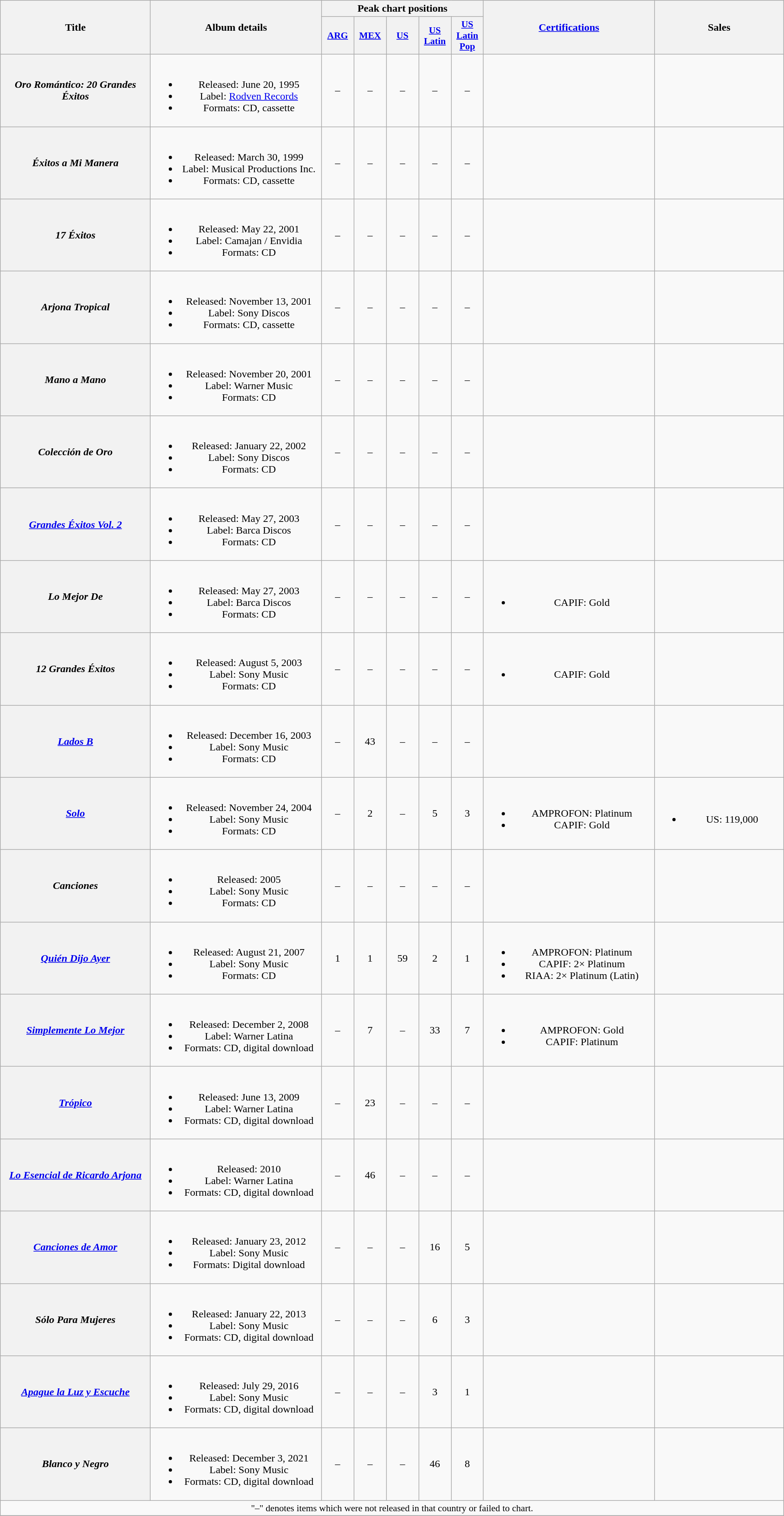<table class="wikitable plainrowheaders" style="text-align:center;">
<tr>
<th scope="col" rowspan="2" style="width:14em;">Title</th>
<th scope="col" rowspan="2" style="width:16em;">Album details</th>
<th scope="col" colspan="5">Peak chart positions</th>
<th scope="col" rowspan="2" style="width:16em;"><a href='#'>Certifications</a></th>
<th scope="col" rowspan="2" style="width:12em;">Sales</th>
</tr>
<tr>
<th scope="col" style="width:3em;font-size:90%;"><a href='#'>ARG</a><br></th>
<th scope="col" style="width:3em;font-size:90%;"><a href='#'>MEX</a><br></th>
<th scope="col" style="width:3em; font-size:90%;"><a href='#'>US</a><br></th>
<th scope="col" style="width:3em; font-size:90%;"><a href='#'>US Latin</a><br></th>
<th scope="col" style="width:3em; font-size:90%;"><a href='#'>US Latin Pop</a><br></th>
</tr>
<tr>
<th scope="row"><em>Oro Romántico: 20 Grandes Éxitos</em></th>
<td><br><ul><li>Released: June 20, 1995</li><li>Label: <a href='#'>Rodven Records</a></li><li>Formats: CD, cassette</li></ul></td>
<td>–</td>
<td>–</td>
<td>–</td>
<td>–</td>
<td>–</td>
<td></td>
<td></td>
</tr>
<tr>
<th scope="row"><em>Éxitos a Mi Manera</em></th>
<td><br><ul><li>Released: March 30, 1999</li><li>Label: Musical Productions Inc.</li><li>Formats: CD, cassette</li></ul></td>
<td>–</td>
<td>–</td>
<td>–</td>
<td>–</td>
<td>–</td>
<td></td>
<td></td>
</tr>
<tr>
<th scope="row"><em>17 Éxitos</em></th>
<td><br><ul><li>Released: May 22, 2001</li><li>Label: Camajan / Envidia</li><li>Formats: CD</li></ul></td>
<td>–</td>
<td>–</td>
<td>–</td>
<td>–</td>
<td>–</td>
<td></td>
<td></td>
</tr>
<tr>
<th scope="row"><em>Arjona Tropical</em><br></th>
<td><br><ul><li>Released: November 13, 2001</li><li>Label: Sony Discos</li><li>Formats: CD, cassette</li></ul></td>
<td>–</td>
<td>–</td>
<td>–</td>
<td>–</td>
<td>–</td>
<td></td>
<td></td>
</tr>
<tr>
<th scope="row"><em>Mano a Mano</em><br></th>
<td><br><ul><li>Released: November 20, 2001</li><li>Label: Warner Music</li><li>Formats: CD</li></ul></td>
<td>–</td>
<td>–</td>
<td>–</td>
<td>–</td>
<td>–</td>
<td></td>
<td></td>
</tr>
<tr>
<th scope="row"><em>Colección de Oro</em></th>
<td><br><ul><li>Released: January 22, 2002</li><li>Label: Sony Discos</li><li>Formats: CD</li></ul></td>
<td>–</td>
<td>–</td>
<td>–</td>
<td>–</td>
<td>–</td>
<td></td>
<td></td>
</tr>
<tr>
<th scope="row"><em><a href='#'>Grandes Éxitos Vol. 2</a></em></th>
<td><br><ul><li>Released: May 27, 2003</li><li>Label: Barca Discos</li><li>Formats: CD</li></ul></td>
<td>–</td>
<td>–</td>
<td>–</td>
<td>–</td>
<td>–</td>
<td></td>
<td></td>
</tr>
<tr>
<th scope="row"><em>Lo Mejor De</em></th>
<td><br><ul><li>Released: May 27, 2003</li><li>Label: Barca Discos</li><li>Formats: CD</li></ul></td>
<td>–</td>
<td>–</td>
<td>–</td>
<td>–</td>
<td>–</td>
<td><br><ul><li>CAPIF: Gold</li></ul></td>
<td></td>
</tr>
<tr>
<th scope="row"><em>12 Grandes Éxitos</em></th>
<td><br><ul><li>Released: August 5, 2003</li><li>Label: Sony Music</li><li>Formats: CD</li></ul></td>
<td>–</td>
<td>–</td>
<td>–</td>
<td>–</td>
<td>–</td>
<td><br><ul><li>CAPIF: Gold</li></ul></td>
<td></td>
</tr>
<tr>
<th scope="row"><em><a href='#'>Lados B</a></em></th>
<td><br><ul><li>Released: December 16, 2003</li><li>Label: Sony Music</li><li>Formats: CD</li></ul></td>
<td>–</td>
<td>43</td>
<td>–</td>
<td>–</td>
<td>–</td>
<td></td>
<td></td>
</tr>
<tr>
<th scope="row"><em><a href='#'>Solo</a></em></th>
<td><br><ul><li>Released: November 24, 2004</li><li>Label: Sony Music</li><li>Formats: CD</li></ul></td>
<td>–</td>
<td>2</td>
<td>–</td>
<td>5</td>
<td>3</td>
<td><br><ul><li>AMPROFON: Platinum</li><li>CAPIF: Gold</li></ul></td>
<td><br><ul><li>US: 119,000</li></ul></td>
</tr>
<tr>
<th scope="row"><em>Canciones</em></th>
<td><br><ul><li>Released: 2005</li><li>Label: Sony Music</li><li>Formats: CD</li></ul></td>
<td>–</td>
<td>–</td>
<td>–</td>
<td>–</td>
<td>–</td>
<td></td>
<td></td>
</tr>
<tr>
<th scope="row"><em><a href='#'>Quién Dijo Ayer</a></em></th>
<td><br><ul><li>Released: August 21, 2007</li><li>Label: Sony Music</li><li>Formats: CD</li></ul></td>
<td>1</td>
<td>1</td>
<td>59</td>
<td>2</td>
<td>1</td>
<td><br><ul><li>AMPROFON: Platinum</li><li>CAPIF: 2× Platinum</li><li>RIAA: 2× Platinum (Latin)</li></ul></td>
<td></td>
</tr>
<tr>
<th scope="row"><em><a href='#'>Simplemente Lo Mejor</a></em></th>
<td><br><ul><li>Released: December 2, 2008</li><li>Label: Warner Latina</li><li>Formats: CD, digital download</li></ul></td>
<td>–</td>
<td>7</td>
<td>–</td>
<td>33</td>
<td>7</td>
<td><br><ul><li>AMPROFON: Gold</li><li>CAPIF: Platinum</li></ul></td>
<td></td>
</tr>
<tr>
<th scope="row"><em><a href='#'>Trópico</a></em></th>
<td><br><ul><li>Released: June 13, 2009</li><li>Label: Warner Latina</li><li>Formats: CD, digital download</li></ul></td>
<td>–</td>
<td>23</td>
<td>–</td>
<td>–</td>
<td>–</td>
<td></td>
<td></td>
</tr>
<tr>
<th scope="row"><em><a href='#'>Lo Esencial de Ricardo Arjona</a></em></th>
<td><br><ul><li>Released: 2010</li><li>Label: Warner Latina</li><li>Formats: CD, digital download</li></ul></td>
<td>–</td>
<td>46</td>
<td>–</td>
<td>–</td>
<td>–</td>
<td></td>
<td></td>
</tr>
<tr>
<th scope="row"><em><a href='#'>Canciones de Amor</a></em></th>
<td><br><ul><li>Released: January 23, 2012</li><li>Label: Sony Music</li><li>Formats: Digital download</li></ul></td>
<td>–</td>
<td>–</td>
<td>–</td>
<td>16</td>
<td>5</td>
<td></td>
<td></td>
</tr>
<tr>
<th scope="row"><em>Sólo Para Mujeres</em></th>
<td><br><ul><li>Released: January 22, 2013</li><li>Label: Sony Music</li><li>Formats: CD, digital download</li></ul></td>
<td>–</td>
<td>–</td>
<td>–</td>
<td>6</td>
<td>3</td>
<td></td>
<td></td>
</tr>
<tr>
<th scope="row"><em><a href='#'>Apague la Luz y Escuche</a></em></th>
<td><br><ul><li>Released: July 29, 2016</li><li>Label: Sony Music</li><li>Formats: CD, digital download</li></ul></td>
<td>–</td>
<td>–</td>
<td>–</td>
<td>3</td>
<td>1</td>
<td></td>
<td></td>
</tr>
<tr>
<th scope="row"><em>Blanco y Negro</em></th>
<td><br><ul><li>Released: December 3, 2021</li><li>Label: Sony Music</li><li>Formats: CD, digital download</li></ul></td>
<td>–</td>
<td>–</td>
<td>–</td>
<td>46</td>
<td>8</td>
<td></td>
<td></td>
</tr>
<tr>
<td colspan="12" align="center" style="font-size:90%;">"–" denotes items which were not released in that country or failed to chart.</td>
</tr>
<tr>
</tr>
</table>
